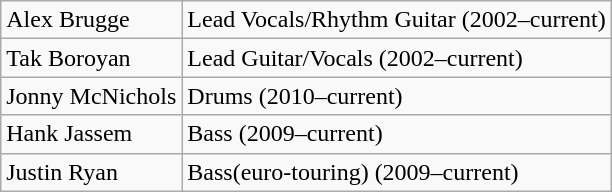<table class="wikitable">
<tr>
<td>Alex Brugge</td>
<td>Lead Vocals/Rhythm Guitar (2002–current)</td>
</tr>
<tr>
<td>Tak Boroyan</td>
<td>Lead Guitar/Vocals (2002–current)</td>
</tr>
<tr>
<td>Jonny McNichols</td>
<td>Drums (2010–current)</td>
</tr>
<tr>
<td>Hank Jassem</td>
<td>Bass (2009–current)</td>
</tr>
<tr>
<td>Justin Ryan</td>
<td>Bass(euro-touring) (2009–current)</td>
</tr>
</table>
